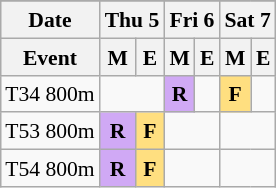<table class="wikitable" style="margin:0.5em auto; font-size:90%; line-height:1.25em;">
<tr align="center">
</tr>
<tr>
<th>Date</th>
<th colspan="2">Thu 5</th>
<th colspan="2">Fri 6</th>
<th colspan="2">Sat 7</th>
</tr>
<tr>
<th>Event</th>
<th>M</th>
<th>E</th>
<th>M</th>
<th>E</th>
<th>M</th>
<th>E</th>
</tr>
<tr align="center">
<td align="left">T34 800m</td>
<td colspan="2"></td>
<td bgcolor="#D0A9F5"><strong>R</strong></td>
<td></td>
<td bgcolor="#FFDF80"><strong>F</strong></td>
<td></td>
</tr>
<tr align="center">
<td align="left">T53 800m</td>
<td bgcolor="#D0A9F5"><strong>R</strong></td>
<td bgcolor="#FFDF80"><strong>F</strong></td>
<td colspan="2"></td>
<td colspan="2"></td>
</tr>
<tr align="center">
<td align="left">T54 800m</td>
<td bgcolor="#D0A9F5"><strong>R</strong></td>
<td bgcolor="#FFDF80"><strong>F</strong></td>
<td colspan="2"></td>
<td colspan="2"></td>
</tr>
</table>
